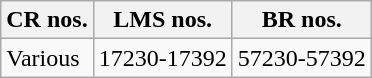<table class="wikitable">
<tr>
<th>CR nos.</th>
<th>LMS nos.</th>
<th>BR nos.</th>
</tr>
<tr>
<td>Various</td>
<td>17230-17392</td>
<td>57230-57392</td>
</tr>
</table>
